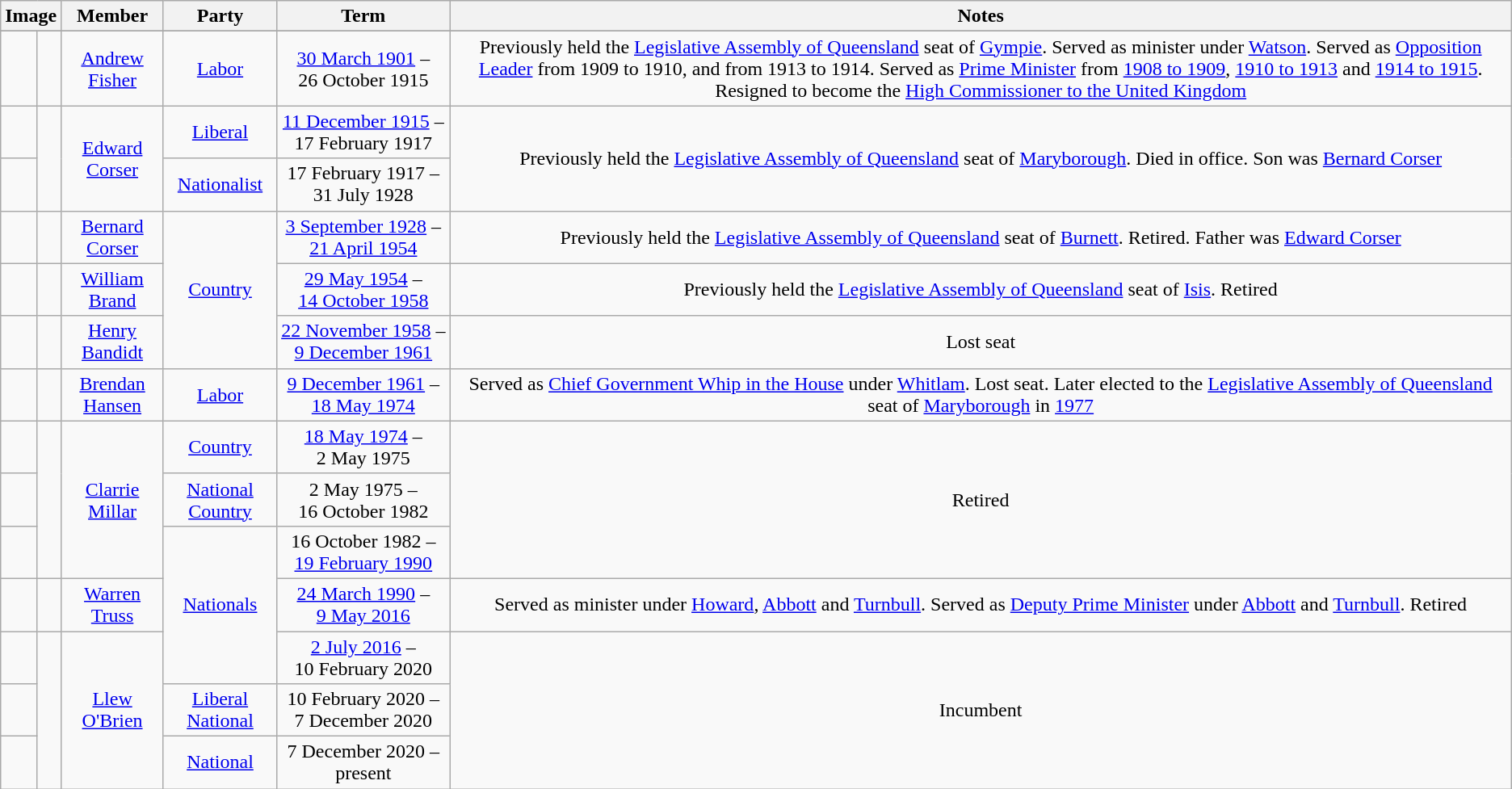<table class=wikitable style="text-align:center">
<tr>
<th colspan=2>Image</th>
<th>Member</th>
<th>Party</th>
<th>Term</th>
<th>Notes</th>
</tr>
<tr>
</tr>
<tr>
<td> </td>
<td></td>
<td><a href='#'>Andrew Fisher</a><br></td>
<td><a href='#'>Labor</a></td>
<td nowrap><a href='#'>30 March 1901</a> –<br>26 October 1915</td>
<td>Previously held the <a href='#'>Legislative Assembly of Queensland</a> seat of <a href='#'>Gympie</a>. Served as minister under <a href='#'>Watson</a>. Served as <a href='#'>Opposition Leader</a> from 1909 to 1910, and from 1913 to 1914. Served as <a href='#'>Prime Minister</a> from <a href='#'>1908 to 1909</a>, <a href='#'>1910 to 1913</a> and <a href='#'>1914 to 1915</a>. Resigned to become the <a href='#'>High Commissioner to the United Kingdom</a></td>
</tr>
<tr>
<td> </td>
<td rowspan=2></td>
<td rowspan=2><a href='#'>Edward Corser</a><br></td>
<td><a href='#'>Liberal</a></td>
<td nowrap><a href='#'>11 December 1915</a> –<br>17 February 1917</td>
<td rowspan=2>Previously held the <a href='#'>Legislative Assembly of Queensland</a> seat of <a href='#'>Maryborough</a>. Died in office. Son was <a href='#'>Bernard Corser</a></td>
</tr>
<tr>
<td> </td>
<td nowrap><a href='#'>Nationalist</a></td>
<td nowrap>17 February 1917 –<br>31 July 1928</td>
</tr>
<tr>
<td> </td>
<td></td>
<td><a href='#'>Bernard Corser</a><br></td>
<td rowspan="3"><a href='#'>Country</a></td>
<td nowrap><a href='#'>3 September 1928</a> –<br><a href='#'>21 April 1954</a></td>
<td>Previously held the <a href='#'>Legislative Assembly of Queensland</a> seat of <a href='#'>Burnett</a>. Retired. Father was <a href='#'>Edward Corser</a></td>
</tr>
<tr>
<td> </td>
<td></td>
<td><a href='#'>William Brand</a><br></td>
<td nowrap><a href='#'>29 May 1954</a> –<br><a href='#'>14 October 1958</a></td>
<td>Previously held the <a href='#'>Legislative Assembly of Queensland</a> seat of <a href='#'>Isis</a>. Retired</td>
</tr>
<tr>
<td> </td>
<td></td>
<td><a href='#'>Henry Bandidt</a><br></td>
<td nowrap><a href='#'>22 November 1958</a> –<br><a href='#'>9 December 1961</a></td>
<td>Lost seat</td>
</tr>
<tr>
<td> </td>
<td></td>
<td><a href='#'>Brendan Hansen</a><br></td>
<td><a href='#'>Labor</a></td>
<td nowrap><a href='#'>9 December 1961</a> –<br><a href='#'>18 May 1974</a></td>
<td>Served as <a href='#'>Chief Government Whip in the House</a> under <a href='#'>Whitlam</a>. Lost seat. Later elected to the <a href='#'>Legislative Assembly of Queensland</a> seat of <a href='#'>Maryborough</a> in <a href='#'>1977</a></td>
</tr>
<tr>
<td> </td>
<td rowspan=3></td>
<td rowspan=3><a href='#'>Clarrie Millar</a><br></td>
<td><a href='#'>Country</a></td>
<td nowrap><a href='#'>18 May 1974</a> –<br>2 May 1975</td>
<td rowspan=3>Retired</td>
</tr>
<tr>
<td> </td>
<td><a href='#'>National Country</a></td>
<td nowrap>2 May 1975 –<br>16 October 1982</td>
</tr>
<tr>
<td> </td>
<td rowspan="3"><a href='#'>Nationals</a></td>
<td nowrap>16 October 1982 –<br><a href='#'>19 February 1990</a></td>
</tr>
<tr>
<td> </td>
<td></td>
<td><a href='#'>Warren Truss</a><br></td>
<td nowrap><a href='#'>24 March 1990</a> –<br><a href='#'>9 May 2016</a></td>
<td>Served as minister under <a href='#'>Howard</a>, <a href='#'>Abbott</a> and <a href='#'>Turnbull</a>. Served as <a href='#'>Deputy Prime Minister</a> under <a href='#'>Abbott</a> and <a href='#'>Turnbull</a>. Retired</td>
</tr>
<tr>
<td> </td>
<td rowspan=3></td>
<td rowspan=3><a href='#'>Llew O'Brien</a><br></td>
<td nowrap><a href='#'>2 July 2016</a> –<br>10 February 2020</td>
<td rowspan=3>Incumbent</td>
</tr>
<tr>
<td> </td>
<td><a href='#'>Liberal National</a></td>
<td nowrap>10 February 2020 –<br>7 December 2020</td>
</tr>
<tr>
<td> </td>
<td><a href='#'>National</a></td>
<td nowrap>7 December 2020 –<br>present</td>
</tr>
</table>
